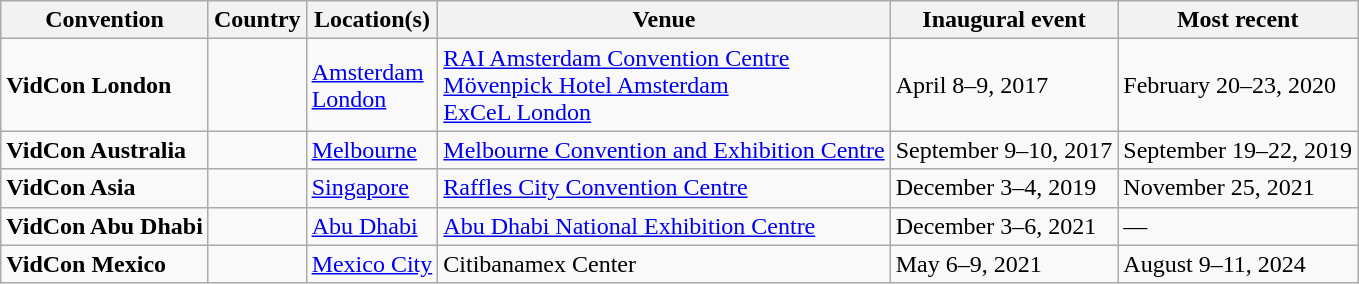<table class="wikitable sortable" style="text-align:left">
<tr>
<th>Convention</th>
<th>Country</th>
<th>Location(s)</th>
<th>Venue</th>
<th>Inaugural event</th>
<th>Most recent</th>
</tr>
<tr>
<td><strong>VidCon London</strong><br></td>
<td> <br> </td>
<td><a href='#'>Amsterdam</a> <br><a href='#'>London</a> </td>
<td><a href='#'>RAI Amsterdam Convention Centre</a> <br><a href='#'>Mövenpick Hotel Amsterdam</a> <br><a href='#'>ExCeL London</a> </td>
<td>April 8–9, 2017</td>
<td>February 20–23, 2020</td>
</tr>
<tr>
<td><strong>VidCon Australia</strong></td>
<td></td>
<td><a href='#'>Melbourne</a></td>
<td><a href='#'>Melbourne Convention and Exhibition Centre</a></td>
<td>September 9–10, 2017</td>
<td>September 19–22, 2019</td>
</tr>
<tr>
<td><strong>VidCon Asia</strong></td>
<td></td>
<td><a href='#'>Singapore</a></td>
<td><a href='#'>Raffles City Convention Centre</a></td>
<td>December 3–4, 2019</td>
<td>November 25, 2021</td>
</tr>
<tr>
<td><strong>VidCon Abu Dhabi</strong></td>
<td></td>
<td><a href='#'>Abu Dhabi</a></td>
<td><a href='#'>Abu Dhabi National Exhibition Centre</a></td>
<td>December 3–6, 2021</td>
<td>—</td>
</tr>
<tr>
<td><strong>VidCon Mexico</strong></td>
<td></td>
<td><a href='#'>Mexico City</a></td>
<td>Citibanamex Center</td>
<td>May 6–9, 2021</td>
<td>August 9–11, 2024</td>
</tr>
</table>
